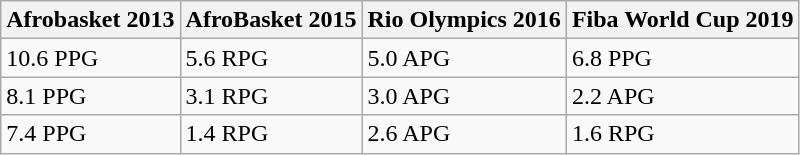<table class="wikitable">
<tr>
<th>Afrobasket 2013</th>
<th>AfroBasket 2015</th>
<th>Rio Olympics 2016</th>
<th>Fiba World Cup 2019</th>
</tr>
<tr>
<td>10.6 PPG</td>
<td>5.6 RPG</td>
<td>5.0 APG</td>
<td>6.8 PPG</td>
</tr>
<tr>
<td>8.1 PPG</td>
<td>3.1 RPG</td>
<td>3.0 APG</td>
<td>2.2 APG</td>
</tr>
<tr>
<td>7.4 PPG</td>
<td>1.4 RPG</td>
<td>2.6 APG</td>
<td>1.6 RPG</td>
</tr>
</table>
